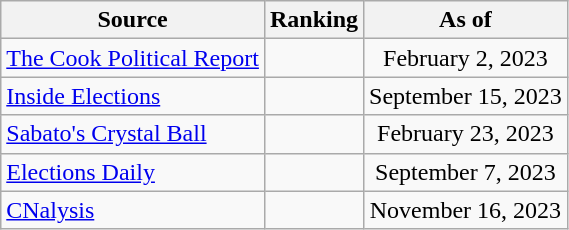<table class="wikitable" style="text-align:center">
<tr>
<th>Source</th>
<th>Ranking</th>
<th>As of</th>
</tr>
<tr>
<td align=left><a href='#'>The Cook Political Report</a></td>
<td></td>
<td>February 2, 2023</td>
</tr>
<tr>
<td align=left><a href='#'>Inside Elections</a></td>
<td></td>
<td>September 15, 2023</td>
</tr>
<tr>
<td align=left><a href='#'>Sabato's Crystal Ball</a></td>
<td></td>
<td>February 23, 2023</td>
</tr>
<tr>
<td align=left><a href='#'>Elections Daily</a></td>
<td></td>
<td>September 7, 2023</td>
</tr>
<tr>
<td align=left><a href='#'>CNalysis</a></td>
<td></td>
<td>November 16, 2023</td>
</tr>
</table>
